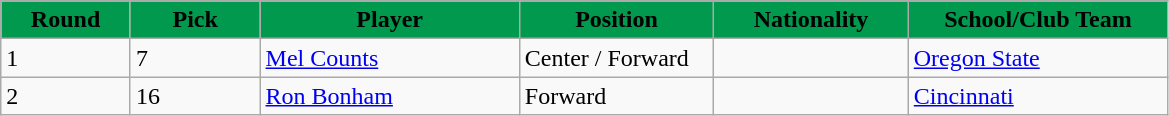<table class="wikitable sortable sortable">
<tr>
<th style="background:#00994d; width:10%;">Round</th>
<th style="background:#00994d; width:10%;">Pick</th>
<th style="background:#00994d; width:20%;">Player</th>
<th style="background:#00994d; width:15%;">Position</th>
<th style="background:#00994d; width:15%;">Nationality</th>
<th style="background:#00994d; width:20%;">School/Club Team</th>
</tr>
<tr>
<td>1</td>
<td>7</td>
<td><a href='#'>Mel Counts</a></td>
<td>Center / Forward</td>
<td></td>
<td><a href='#'>Oregon State</a></td>
</tr>
<tr>
<td>2</td>
<td>16</td>
<td><a href='#'>Ron Bonham</a></td>
<td>Forward</td>
<td></td>
<td><a href='#'>Cincinnati</a></td>
</tr>
</table>
